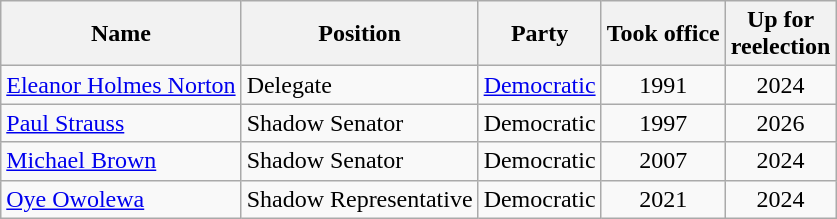<table class="wikitable">
<tr>
<th>Name</th>
<th>Position</th>
<th>Party</th>
<th>Took office</th>
<th>Up for<br>reelection</th>
</tr>
<tr valign="bottom">
<td><a href='#'>Eleanor Holmes Norton</a></td>
<td>Delegate</td>
<td><a href='#'>Democratic</a></td>
<td align="center">1991</td>
<td align="center">2024</td>
</tr>
<tr>
<td><a href='#'>Paul Strauss</a></td>
<td>Shadow Senator</td>
<td>Democratic</td>
<td align="center">1997</td>
<td align="center">2026</td>
</tr>
<tr>
<td><a href='#'>Michael Brown</a></td>
<td>Shadow Senator</td>
<td>Democratic</td>
<td align="center">2007</td>
<td align="center">2024</td>
</tr>
<tr>
<td><a href='#'>Oye Owolewa</a></td>
<td>Shadow Representative</td>
<td>Democratic</td>
<td align="center">2021</td>
<td align="center">2024</td>
</tr>
</table>
